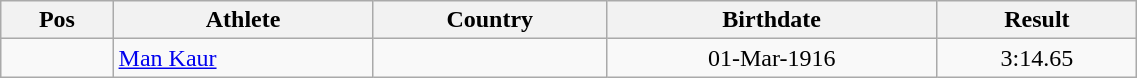<table class="wikitable"  style="text-align:center; width:60%;">
<tr>
<th>Pos</th>
<th>Athlete</th>
<th>Country</th>
<th>Birthdate</th>
<th>Result</th>
</tr>
<tr>
<td align=center></td>
<td align=left><a href='#'>Man Kaur</a></td>
<td align=left></td>
<td>01-Mar-1916</td>
<td>3:14.65</td>
</tr>
</table>
